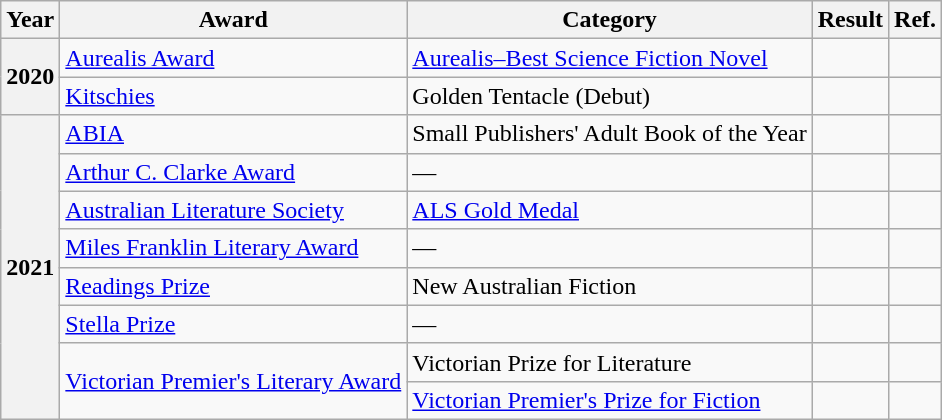<table class="wikitable">
<tr>
<th>Year</th>
<th>Award</th>
<th>Category</th>
<th>Result</th>
<th>Ref.</th>
</tr>
<tr>
<th rowspan="2">2020</th>
<td><a href='#'>Aurealis Award</a></td>
<td><a href='#'>Aurealis–Best Science Fiction Novel</a></td>
<td></td>
<td></td>
</tr>
<tr>
<td><a href='#'>Kitschies</a></td>
<td>Golden Tentacle (Debut)</td>
<td></td>
<td></td>
</tr>
<tr>
<th rowspan="8">2021</th>
<td><a href='#'>ABIA</a></td>
<td>Small Publishers' Adult Book of the Year</td>
<td></td>
<td></td>
</tr>
<tr>
<td><a href='#'>Arthur C. Clarke Award</a></td>
<td>—</td>
<td></td>
<td></td>
</tr>
<tr>
<td><a href='#'>Australian Literature Society</a></td>
<td><a href='#'>ALS Gold Medal</a></td>
<td></td>
<td></td>
</tr>
<tr>
<td><a href='#'>Miles Franklin Literary Award</a></td>
<td>—</td>
<td></td>
<td></td>
</tr>
<tr>
<td><a href='#'>Readings Prize</a></td>
<td>New Australian Fiction</td>
<td></td>
<td></td>
</tr>
<tr>
<td><a href='#'>Stella Prize</a></td>
<td>—</td>
<td></td>
<td></td>
</tr>
<tr>
<td rowspan="2"><a href='#'>Victorian Premier's Literary Award</a></td>
<td>Victorian Prize for Literature</td>
<td></td>
<td></td>
</tr>
<tr>
<td><a href='#'>Victorian Premier's Prize for Fiction</a></td>
<td></td>
<td></td>
</tr>
</table>
